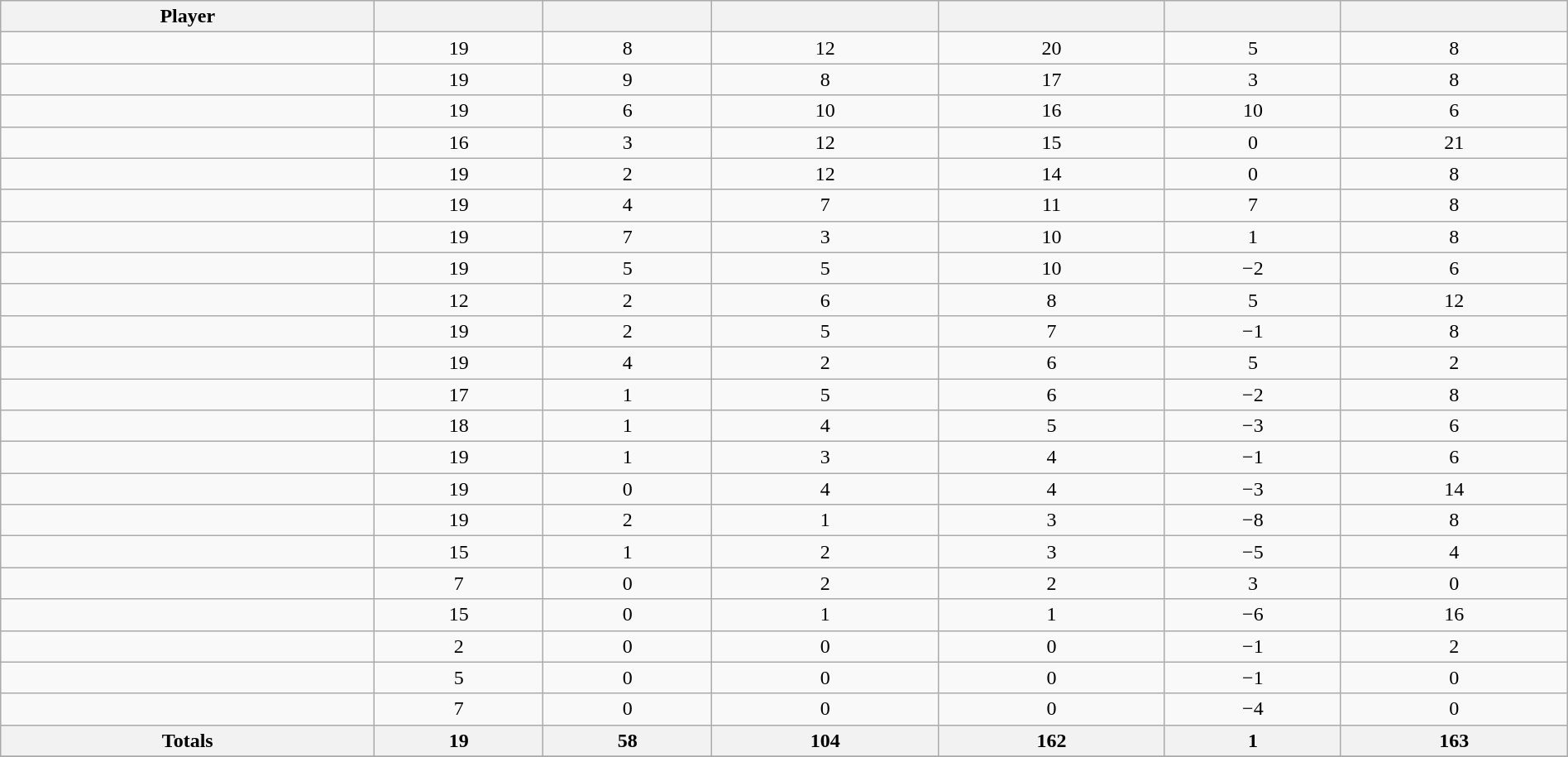<table class="wikitable sortable" style="width:100%;">
<tr align=center>
<th>Player</th>
<th></th>
<th></th>
<th></th>
<th></th>
<th data-sort-type="number"></th>
<th></th>
</tr>
<tr align=center>
<td></td>
<td>19</td>
<td>8</td>
<td>12</td>
<td>20</td>
<td>5</td>
<td>8</td>
</tr>
<tr align=center>
<td></td>
<td>19</td>
<td>9</td>
<td>8</td>
<td>17</td>
<td>3</td>
<td>8</td>
</tr>
<tr align=center>
<td></td>
<td>19</td>
<td>6</td>
<td>10</td>
<td>16</td>
<td>10</td>
<td>6</td>
</tr>
<tr align=center>
<td></td>
<td>16</td>
<td>3</td>
<td>12</td>
<td>15</td>
<td>0</td>
<td>21</td>
</tr>
<tr align=center>
<td></td>
<td>19</td>
<td>2</td>
<td>12</td>
<td>14</td>
<td>0</td>
<td>8</td>
</tr>
<tr align=center>
<td></td>
<td>19</td>
<td>4</td>
<td>7</td>
<td>11</td>
<td>7</td>
<td>8</td>
</tr>
<tr align=center>
<td></td>
<td>19</td>
<td>7</td>
<td>3</td>
<td>10</td>
<td>1</td>
<td>8</td>
</tr>
<tr align=center>
<td></td>
<td>19</td>
<td>5</td>
<td>5</td>
<td>10</td>
<td>−2</td>
<td>6</td>
</tr>
<tr align=center>
<td></td>
<td>12</td>
<td>2</td>
<td>6</td>
<td>8</td>
<td>5</td>
<td>12</td>
</tr>
<tr align=center>
<td></td>
<td>19</td>
<td>2</td>
<td>5</td>
<td>7</td>
<td>−1</td>
<td>8</td>
</tr>
<tr align=center>
<td></td>
<td>19</td>
<td>4</td>
<td>2</td>
<td>6</td>
<td>5</td>
<td>2</td>
</tr>
<tr align=center>
<td></td>
<td>17</td>
<td>1</td>
<td>5</td>
<td>6</td>
<td>−2</td>
<td>8</td>
</tr>
<tr align=center>
<td></td>
<td>18</td>
<td>1</td>
<td>4</td>
<td>5</td>
<td>−3</td>
<td>6</td>
</tr>
<tr align=center>
<td></td>
<td>19</td>
<td>1</td>
<td>3</td>
<td>4</td>
<td>−1</td>
<td>6</td>
</tr>
<tr align=center>
<td></td>
<td>19</td>
<td>0</td>
<td>4</td>
<td>4</td>
<td>−3</td>
<td>14</td>
</tr>
<tr align=center>
<td></td>
<td>19</td>
<td>2</td>
<td>1</td>
<td>3</td>
<td>−8</td>
<td>8</td>
</tr>
<tr align=center>
<td></td>
<td>15</td>
<td>1</td>
<td>2</td>
<td>3</td>
<td>−5</td>
<td>4</td>
</tr>
<tr align=center>
<td></td>
<td>7</td>
<td>0</td>
<td>2</td>
<td>2</td>
<td>3</td>
<td>0</td>
</tr>
<tr align=center>
<td></td>
<td>15</td>
<td>0</td>
<td>1</td>
<td>1</td>
<td>−6</td>
<td>16</td>
</tr>
<tr align=center>
<td></td>
<td>2</td>
<td>0</td>
<td>0</td>
<td>0</td>
<td>−1</td>
<td>2</td>
</tr>
<tr align=center>
<td></td>
<td>5</td>
<td>0</td>
<td>0</td>
<td>0</td>
<td>−1</td>
<td>0</td>
</tr>
<tr align=center>
<td></td>
<td>7</td>
<td>0</td>
<td>0</td>
<td>0</td>
<td>−4</td>
<td>0</td>
</tr>
<tr class="unsortable">
<th>Totals</th>
<th>19</th>
<th>58</th>
<th>104</th>
<th>162</th>
<th>1</th>
<th>163</th>
</tr>
<tr>
</tr>
</table>
